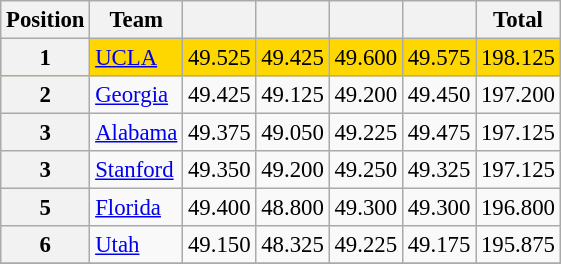<table class="wikitable sortable" style="text-align:center; font-size:95%">
<tr>
<th scope=col>Position</th>
<th scope=col>Team</th>
<th scope=col></th>
<th scope=col></th>
<th scope=col></th>
<th scope=col></th>
<th scope=col>Total</th>
</tr>
<tr bgcolor=gold>
<th scope=row>1</th>
<td align=left><a href='#'>UCLA</a></td>
<td>49.525</td>
<td>49.425</td>
<td>49.600</td>
<td>49.575</td>
<td>198.125</td>
</tr>
<tr>
<th scope=row>2</th>
<td align=left><a href='#'>Georgia</a></td>
<td>49.425</td>
<td>49.125</td>
<td>49.200</td>
<td>49.450</td>
<td>197.200</td>
</tr>
<tr>
<th scope=row>3</th>
<td align=left><a href='#'>Alabama</a></td>
<td>49.375</td>
<td>49.050</td>
<td>49.225</td>
<td>49.475</td>
<td>197.125</td>
</tr>
<tr>
<th scope=row>3</th>
<td align=left><a href='#'>Stanford</a></td>
<td>49.350</td>
<td>49.200</td>
<td>49.250</td>
<td>49.325</td>
<td>197.125</td>
</tr>
<tr>
<th scope=row>5</th>
<td align=left><a href='#'>Florida</a></td>
<td>49.400</td>
<td>48.800</td>
<td>49.300</td>
<td>49.300</td>
<td>196.800</td>
</tr>
<tr>
<th scope=row>6</th>
<td align=left><a href='#'>Utah</a></td>
<td>49.150</td>
<td>48.325</td>
<td>49.225</td>
<td>49.175</td>
<td>195.875</td>
</tr>
<tr>
</tr>
</table>
